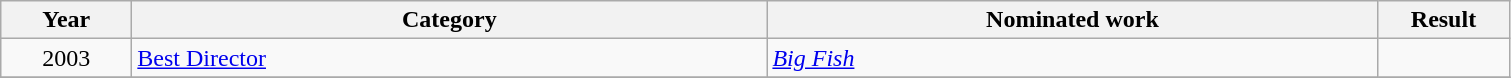<table class=wikitable>
<tr>
<th scope="col" style="width:5em;">Year</th>
<th scope="col" style="width:26em;">Category</th>
<th scope="col" style="width:25em;">Nominated work</th>
<th scope="col" style="width:5em;">Result</th>
</tr>
<tr>
<td style="text-align:center;">2003</td>
<td><a href='#'>Best Director</a></td>
<td><em><a href='#'>Big Fish</a></em></td>
<td></td>
</tr>
<tr>
</tr>
</table>
